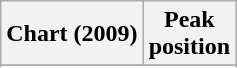<table class="wikitable sortable plainrowheaders" style="text-align:center">
<tr>
<th scope="col">Chart (2009)</th>
<th scope="col">Peak<br>position</th>
</tr>
<tr>
</tr>
<tr>
</tr>
<tr>
</tr>
</table>
